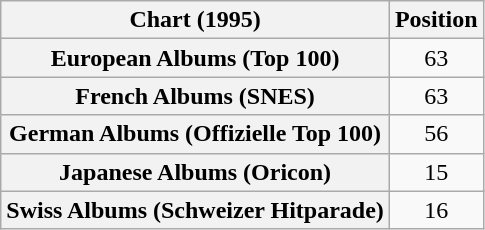<table class="wikitable plainrowheaders sortable" style="text-align:center;">
<tr>
<th>Chart (1995)</th>
<th>Position</th>
</tr>
<tr>
<th scope="row">European Albums (Top 100)</th>
<td>63</td>
</tr>
<tr>
<th scope="row">French Albums (SNES)</th>
<td>63</td>
</tr>
<tr>
<th scope="row">German Albums (Offizielle Top 100)</th>
<td>56</td>
</tr>
<tr>
<th scope="row">Japanese Albums (Oricon)</th>
<td>15</td>
</tr>
<tr>
<th scope="row">Swiss Albums (Schweizer Hitparade)</th>
<td>16</td>
</tr>
</table>
